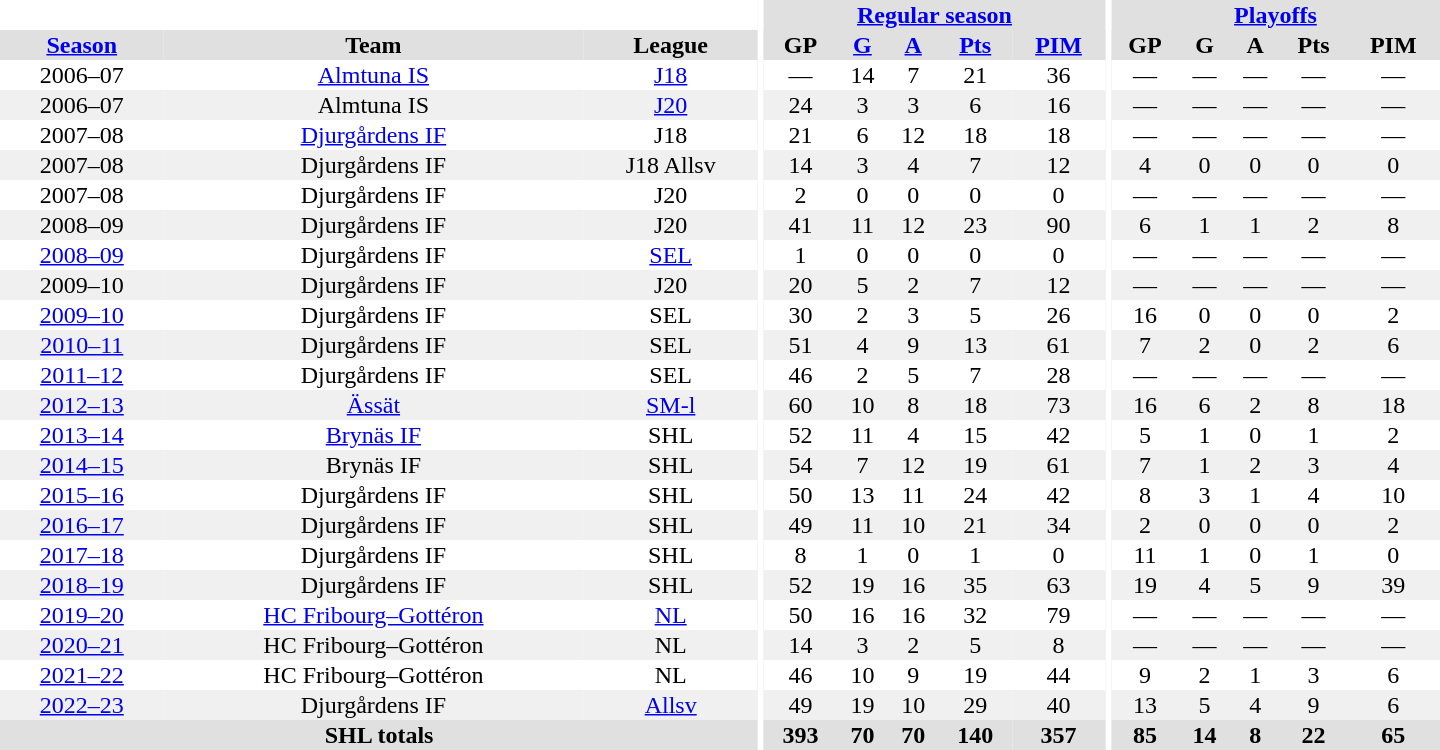<table border="0" cellpadding="1" cellspacing="0" style="text-align:center; width:60em">
<tr bgcolor="#e0e0e0">
<th colspan="3" bgcolor="#ffffff"></th>
<th rowspan="100" bgcolor="#ffffff"></th>
<th colspan="5"><a href='#'>Regular season</a></th>
<th rowspan="100" bgcolor="#ffffff"></th>
<th colspan="5"><a href='#'>Playoffs</a></th>
</tr>
<tr bgcolor="#e0e0e0">
<th><a href='#'>Season</a></th>
<th>Team</th>
<th>League</th>
<th>GP</th>
<th><a href='#'>G</a></th>
<th><a href='#'>A</a></th>
<th><a href='#'>Pts</a></th>
<th><a href='#'>PIM</a></th>
<th>GP</th>
<th>G</th>
<th>A</th>
<th>Pts</th>
<th>PIM</th>
</tr>
<tr>
<td>2006–07</td>
<td><a href='#'>Almtuna IS</a></td>
<td><a href='#'>J18</a></td>
<td>—</td>
<td>14</td>
<td>7</td>
<td>21</td>
<td>36</td>
<td>—</td>
<td>—</td>
<td>—</td>
<td>—</td>
<td>—</td>
</tr>
<tr bgcolor="#f0f0f0">
<td>2006–07</td>
<td>Almtuna IS</td>
<td><a href='#'>J20</a></td>
<td>24</td>
<td>3</td>
<td>3</td>
<td>6</td>
<td>16</td>
<td>—</td>
<td>—</td>
<td>—</td>
<td>—</td>
<td>—</td>
</tr>
<tr>
<td>2007–08</td>
<td><a href='#'>Djurgårdens IF</a></td>
<td>J18</td>
<td>21</td>
<td>6</td>
<td>12</td>
<td>18</td>
<td>18</td>
<td>—</td>
<td>—</td>
<td>—</td>
<td>—</td>
<td>—</td>
</tr>
<tr bgcolor="#f0f0f0">
<td>2007–08</td>
<td>Djurgårdens IF</td>
<td>J18 Allsv</td>
<td>14</td>
<td>3</td>
<td>4</td>
<td>7</td>
<td>12</td>
<td>4</td>
<td>0</td>
<td>0</td>
<td>0</td>
<td>0</td>
</tr>
<tr>
<td>2007–08</td>
<td>Djurgårdens IF</td>
<td>J20</td>
<td>2</td>
<td>0</td>
<td>0</td>
<td>0</td>
<td>0</td>
<td>—</td>
<td>—</td>
<td>—</td>
<td>—</td>
<td>—</td>
</tr>
<tr bgcolor="#f0f0f0">
<td>2008–09</td>
<td>Djurgårdens IF</td>
<td>J20</td>
<td>41</td>
<td>11</td>
<td>12</td>
<td>23</td>
<td>90</td>
<td>6</td>
<td>1</td>
<td>1</td>
<td>2</td>
<td>8</td>
</tr>
<tr>
<td><a href='#'>2008–09</a></td>
<td>Djurgårdens IF</td>
<td><a href='#'>SEL</a></td>
<td>1</td>
<td>0</td>
<td>0</td>
<td>0</td>
<td>0</td>
<td>—</td>
<td>—</td>
<td>—</td>
<td>—</td>
<td>—</td>
</tr>
<tr bgcolor="#f0f0f0">
<td>2009–10</td>
<td>Djurgårdens IF</td>
<td>J20</td>
<td>20</td>
<td>5</td>
<td>2</td>
<td>7</td>
<td>12</td>
<td>—</td>
<td>—</td>
<td>—</td>
<td>—</td>
<td>—</td>
</tr>
<tr>
<td><a href='#'>2009–10</a></td>
<td>Djurgårdens IF</td>
<td>SEL</td>
<td>30</td>
<td>2</td>
<td>3</td>
<td>5</td>
<td>26</td>
<td>16</td>
<td>0</td>
<td>0</td>
<td>0</td>
<td>2</td>
</tr>
<tr bgcolor="#f0f0f0">
<td><a href='#'>2010–11</a></td>
<td>Djurgårdens IF</td>
<td>SEL</td>
<td>51</td>
<td>4</td>
<td>9</td>
<td>13</td>
<td>61</td>
<td>7</td>
<td>2</td>
<td>0</td>
<td>2</td>
<td>6</td>
</tr>
<tr>
<td><a href='#'>2011–12</a></td>
<td>Djurgårdens IF</td>
<td>SEL</td>
<td>46</td>
<td>2</td>
<td>5</td>
<td>7</td>
<td>28</td>
<td>—</td>
<td>—</td>
<td>—</td>
<td>—</td>
<td>—</td>
</tr>
<tr bgcolor="#f0f0f0">
<td><a href='#'>2012–13</a></td>
<td><a href='#'>Ässät</a></td>
<td><a href='#'>SM-l</a></td>
<td>60</td>
<td>10</td>
<td>8</td>
<td>18</td>
<td>73</td>
<td>16</td>
<td>6</td>
<td>2</td>
<td>8</td>
<td>18</td>
</tr>
<tr>
<td><a href='#'>2013–14</a></td>
<td><a href='#'>Brynäs IF</a></td>
<td>SHL</td>
<td>52</td>
<td>11</td>
<td>4</td>
<td>15</td>
<td>42</td>
<td>5</td>
<td>1</td>
<td>0</td>
<td>1</td>
<td>2</td>
</tr>
<tr bgcolor="#f0f0f0">
<td><a href='#'>2014–15</a></td>
<td>Brynäs IF</td>
<td>SHL</td>
<td>54</td>
<td>7</td>
<td>12</td>
<td>19</td>
<td>61</td>
<td>7</td>
<td>1</td>
<td>2</td>
<td>3</td>
<td>4</td>
</tr>
<tr>
<td><a href='#'>2015–16</a></td>
<td>Djurgårdens IF</td>
<td>SHL</td>
<td>50</td>
<td>13</td>
<td>11</td>
<td>24</td>
<td>42</td>
<td>8</td>
<td>3</td>
<td>1</td>
<td>4</td>
<td>10</td>
</tr>
<tr bgcolor="#f0f0f0">
<td><a href='#'>2016–17</a></td>
<td>Djurgårdens IF</td>
<td>SHL</td>
<td>49</td>
<td>11</td>
<td>10</td>
<td>21</td>
<td>34</td>
<td>2</td>
<td>0</td>
<td>0</td>
<td>0</td>
<td>2</td>
</tr>
<tr>
<td><a href='#'>2017–18</a></td>
<td>Djurgårdens IF</td>
<td>SHL</td>
<td>8</td>
<td>1</td>
<td>0</td>
<td>1</td>
<td>0</td>
<td>11</td>
<td>1</td>
<td>0</td>
<td>1</td>
<td>0</td>
</tr>
<tr bgcolor="#f0f0f0">
<td><a href='#'>2018–19</a></td>
<td>Djurgårdens IF</td>
<td>SHL</td>
<td>52</td>
<td>19</td>
<td>16</td>
<td>35</td>
<td>63</td>
<td>19</td>
<td>4</td>
<td>5</td>
<td>9</td>
<td>39</td>
</tr>
<tr>
<td><a href='#'>2019–20</a></td>
<td><a href='#'>HC Fribourg–Gottéron</a></td>
<td><a href='#'>NL</a></td>
<td>50</td>
<td>16</td>
<td>16</td>
<td>32</td>
<td>79</td>
<td>—</td>
<td>—</td>
<td>—</td>
<td>—</td>
<td>—</td>
</tr>
<tr bgcolor="#f0f0f0">
<td><a href='#'>2020–21</a></td>
<td>HC Fribourg–Gottéron</td>
<td>NL</td>
<td>14</td>
<td>3</td>
<td>2</td>
<td>5</td>
<td>8</td>
<td>—</td>
<td>—</td>
<td>—</td>
<td>—</td>
<td>—</td>
</tr>
<tr>
<td><a href='#'>2021–22</a></td>
<td>HC Fribourg–Gottéron</td>
<td>NL</td>
<td>46</td>
<td>10</td>
<td>9</td>
<td>19</td>
<td>44</td>
<td>9</td>
<td>2</td>
<td>1</td>
<td>3</td>
<td>6</td>
</tr>
<tr bgcolor="#f0f0f0">
<td><a href='#'>2022–23</a></td>
<td>Djurgårdens IF</td>
<td><a href='#'>Allsv</a></td>
<td>49</td>
<td>19</td>
<td>10</td>
<td>29</td>
<td>40</td>
<td>13</td>
<td>5</td>
<td>4</td>
<td>9</td>
<td>6</td>
</tr>
<tr bgcolor="#e0e0e0">
<th colspan="3">SHL totals</th>
<th>393</th>
<th>70</th>
<th>70</th>
<th>140</th>
<th>357</th>
<th>85</th>
<th>14</th>
<th>8</th>
<th>22</th>
<th>65</th>
</tr>
</table>
